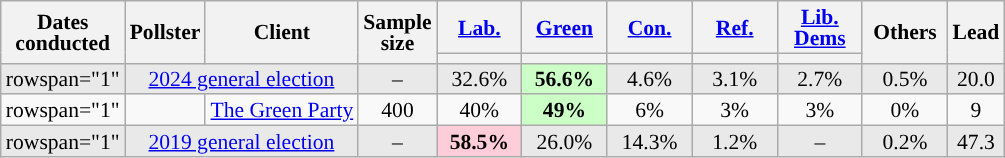<table class="wikitable sortable mw-datatable" style="text-align:center; font-size:90%; line-height:14px;">
<tr>
<th rowspan="2">Dates <br>conducted</th>
<th rowspan="2">Pollster</th>
<th rowspan="2">Client</th>
<th rowspan="2" data-sort-type="number">Sample <br>size</th>
<th class="unsortable" style="width:50px;"><a href='#'>Lab.</a></th>
<th class="unsortable" style="width:50px;"><a href='#'>Green</a></th>
<th class="unsortable" style="width:50px;"><a href='#'>Con.</a></th>
<th class="unsortable" style="width:50px;"><a href='#'>Ref.</a></th>
<th class="unsortable" style="width:50px;"><a href='#'>Lib. Dems</a></th>
<th rowspan="2" class="unsortable" style="width:50px;">Others</th>
<th rowspan="2" data-sort-type="number">Lead</th>
</tr>
<tr>
<th data-sort-type="number" style="background:"></th>
<th data-sort-type="number" style="background:"></th>
<th data-sort-type="number" style="background:"></th>
<th data-sort-type="number" style="background:"></th>
<th data-sort-type="number" style="background:"></th>
</tr>
<tr style="background:#e9e9e9;">
<td>rowspan="1" </td>
<td colspan="2" rowspan="1"><a href='#'>2024 general election</a></td>
<td>–</td>
<td>32.6%</td>
<td style="background:#CCFFC6;"><strong>56.6%</strong></td>
<td>4.6%</td>
<td>3.1%</td>
<td>2.7%</td>
<td>0.5%</td>
<td style="background:">20.0</td>
</tr>
<tr>
<td>rowspan="1" </td>
<td></td>
<td><a href='#'>The Green Party</a></td>
<td>400</td>
<td>40%</td>
<td style="background:#CCFFC6;"><strong>49%</strong></td>
<td>6%</td>
<td>3%</td>
<td>3%</td>
<td>0%</td>
<td style="background:">9</td>
</tr>
<tr style="background:#e9e9e9;">
<td>rowspan="1" </td>
<td colspan="2" rowspan="1"><a href='#'>2019 general election</a></td>
<td>–</td>
<td style="background:#FFCCD9;"><strong>58.5%</strong></td>
<td>26.0%</td>
<td>14.3%</td>
<td>1.2%</td>
<td>–</td>
<td>0.2%</td>
<td style="background:">47.3</td>
</tr>
</table>
